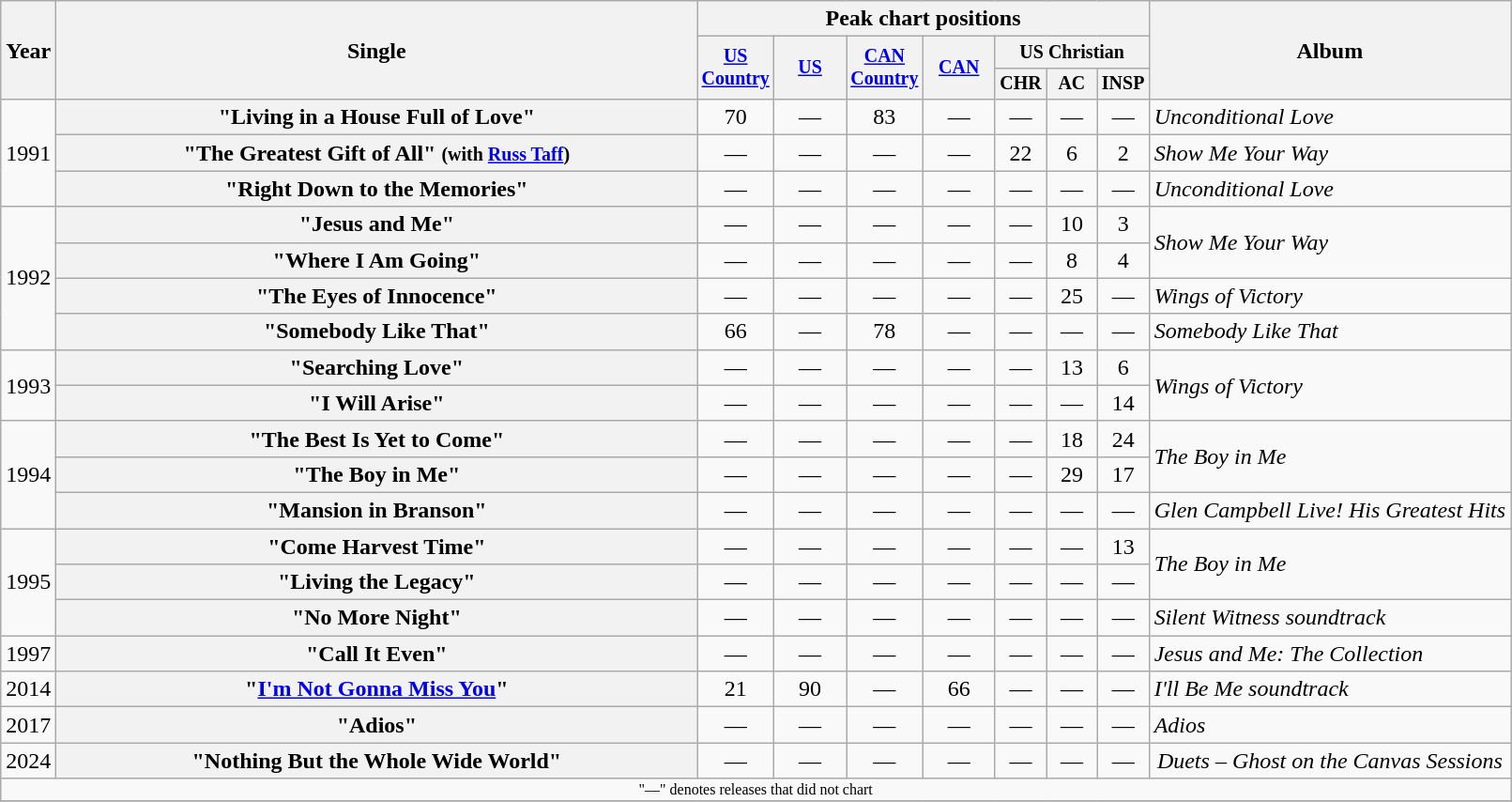<table class="wikitable plainrowheaders" style="text-align:center;">
<tr>
<th rowspan="3">Year</th>
<th rowspan="3" style="width:28em;">Single</th>
<th colspan="7">Peak chart positions</th>
<th rowspan="3">Album</th>
</tr>
<tr style="font-size:smaller;">
<th rowspan="2" width="45"><a href='#'>US Country</a><br></th>
<th rowspan="2" width="45"><a href='#'>US</a><br></th>
<th rowspan="2" width="45"><a href='#'>CAN Country</a><br></th>
<th rowspan="2" width="45"><a href='#'>CAN</a><br></th>
<th width="90" colspan="3" align="center">US Christian</th>
</tr>
<tr style="font-size:smaller;">
<th width="30">CHR</th>
<th width="30">AC</th>
<th width="30">INSP</th>
</tr>
<tr>
<td rowspan="3">1991</td>
<th scope="row">"Living in a House Full of Love"</th>
<td>70</td>
<td>—</td>
<td>83</td>
<td>—</td>
<td>—</td>
<td>—</td>
<td>—</td>
<td align="left"><em>Unconditional Love</em></td>
</tr>
<tr>
<th scope="row">"The Greatest Gift of All" <small>(with <a href='#'>Russ Taff</a>)</small></th>
<td>—</td>
<td>—</td>
<td>—</td>
<td>—</td>
<td>22</td>
<td>6</td>
<td>2</td>
<td align="left"><em>Show Me Your Way</em></td>
</tr>
<tr>
<th scope="row">"Right Down to the Memories"</th>
<td>—</td>
<td>—</td>
<td>—</td>
<td>—</td>
<td>—</td>
<td>—</td>
<td>—</td>
<td align="left"><em>Unconditional Love</em></td>
</tr>
<tr>
<td rowspan="4">1992</td>
<th scope="row">"Jesus and Me"</th>
<td>—</td>
<td>—</td>
<td>—</td>
<td>—</td>
<td>—</td>
<td>10</td>
<td>3</td>
<td align="left" rowspan="2"><em>Show Me Your Way</em></td>
</tr>
<tr>
<th scope="row">"Where I Am Going"</th>
<td>—</td>
<td>—</td>
<td>—</td>
<td>—</td>
<td>—</td>
<td>8</td>
<td>4</td>
</tr>
<tr>
<th scope="row">"The Eyes of Innocence"</th>
<td>—</td>
<td>—</td>
<td>—</td>
<td>—</td>
<td>—</td>
<td>25</td>
<td>—</td>
<td align="left"><em>Wings of Victory</em></td>
</tr>
<tr>
<th scope="row">"Somebody Like That"</th>
<td>66</td>
<td>—</td>
<td>78</td>
<td>—</td>
<td>—</td>
<td>—</td>
<td>—</td>
<td align="left"><em>Somebody Like That</em></td>
</tr>
<tr>
<td rowspan="2">1993</td>
<th scope="row">"Searching Love"</th>
<td>—</td>
<td>—</td>
<td>—</td>
<td>—</td>
<td>—</td>
<td>13</td>
<td>6</td>
<td align="left" rowspan="2"><em>Wings of Victory</em></td>
</tr>
<tr>
<th scope="row">"I Will Arise"</th>
<td>—</td>
<td>—</td>
<td>—</td>
<td>—</td>
<td>—</td>
<td>—</td>
<td>14</td>
</tr>
<tr>
<td rowspan="3">1994</td>
<th scope="row">"The Best Is Yet to Come"</th>
<td>—</td>
<td>—</td>
<td>—</td>
<td>—</td>
<td>—</td>
<td>18</td>
<td>24</td>
<td align="left" rowspan="2"><em>The Boy in Me</em></td>
</tr>
<tr>
<th scope="row">"The Boy in Me"</th>
<td>—</td>
<td>—</td>
<td>—</td>
<td>—</td>
<td>—</td>
<td>29</td>
<td>17</td>
</tr>
<tr>
<th scope="row">"Mansion in Branson"</th>
<td>—</td>
<td>—</td>
<td>—</td>
<td>—</td>
<td>—</td>
<td>—</td>
<td>—</td>
<td align="left"><em>Glen Campbell Live! His Greatest Hits</em></td>
</tr>
<tr>
<td rowspan="3">1995</td>
<th scope="row">"Come Harvest Time"</th>
<td>—</td>
<td>—</td>
<td>—</td>
<td>—</td>
<td>—</td>
<td>—</td>
<td>13</td>
<td align="left" rowspan="2"><em>The Boy in Me</em></td>
</tr>
<tr>
<th scope="row">"Living the Legacy"</th>
<td>—</td>
<td>—</td>
<td>—</td>
<td>—</td>
<td>—</td>
<td>—</td>
<td>—</td>
</tr>
<tr>
<th scope="row">"No More Night"</th>
<td>—</td>
<td>—</td>
<td>—</td>
<td>—</td>
<td>—</td>
<td>—</td>
<td>—</td>
<td align="left"><em>Silent Witness soundtrack</em></td>
</tr>
<tr>
<td>1997</td>
<th scope="row">"Call It Even"</th>
<td>—</td>
<td>—</td>
<td>—</td>
<td>—</td>
<td>—</td>
<td>—</td>
<td>—</td>
<td align="left"><em>Jesus and Me: The Collection</em></td>
</tr>
<tr>
<td>2014</td>
<th scope="row">"<a href='#'>I'm Not Gonna Miss You</a>"</th>
<td>21</td>
<td>90</td>
<td>—</td>
<td>66</td>
<td>—</td>
<td>—</td>
<td>—</td>
<td align="left"><em>I'll Be Me soundtrack</em></td>
</tr>
<tr>
<td>2017</td>
<th scope="row">"Adios"</th>
<td>—</td>
<td>—</td>
<td>—</td>
<td>—</td>
<td>—</td>
<td>—</td>
<td>—</td>
<td align="left"><em>Adios</em></td>
</tr>
<tr>
<td>2024</td>
<th scope="row">"Nothing But the Whole Wide World" </th>
<td>—</td>
<td>—</td>
<td>—</td>
<td>—</td>
<td>—</td>
<td>—</td>
<td>—</td>
<td><em>Duets – Ghost on the Canvas Sessions</em></td>
</tr>
<tr>
<td colspan="10" style="font-size:8pt">"—" denotes releases that did not chart</td>
</tr>
<tr>
</tr>
</table>
